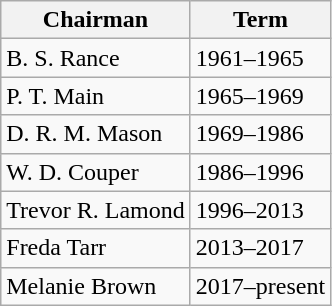<table class="wikitable">
<tr>
<th>Chairman</th>
<th>Term</th>
</tr>
<tr>
<td>B. S. Rance</td>
<td>1961–1965</td>
</tr>
<tr>
<td>P. T. Main</td>
<td>1965–1969</td>
</tr>
<tr>
<td>D. R. M. Mason</td>
<td>1969–1986</td>
</tr>
<tr>
<td>W. D. Couper</td>
<td>1986–1996</td>
</tr>
<tr>
<td>Trevor R. Lamond</td>
<td>1996–2013</td>
</tr>
<tr>
<td>Freda Tarr</td>
<td>2013–2017</td>
</tr>
<tr>
<td>Melanie Brown</td>
<td>2017–present</td>
</tr>
</table>
